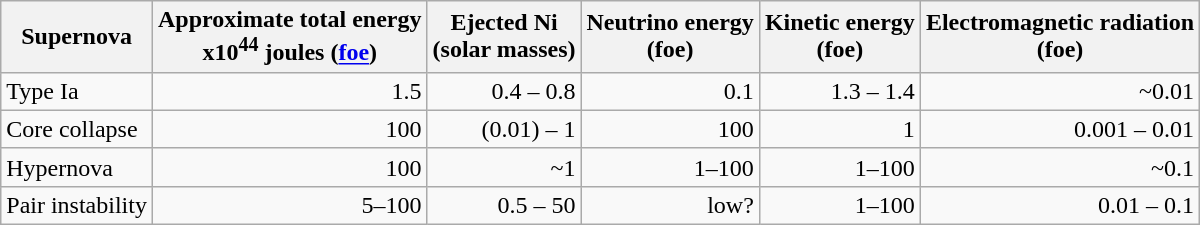<table class="wikitable">
<tr>
<th>Supernova</th>
<th>Approximate total energy<br>x10<sup>44</sup> joules (<a href='#'>foe</a>)</th>
<th>Ejected Ni<br>(solar masses)</th>
<th>Neutrino energy<br>(foe)</th>
<th>Kinetic energy<br>(foe)</th>
<th>Electromagnetic radiation<br>(foe)</th>
</tr>
<tr>
<td>Type Ia</td>
<td style="text-align:right">1.5</td>
<td style="text-align:right">0.4 – 0.8</td>
<td style="text-align:right">0.1</td>
<td style="text-align:right">1.3 – 1.4</td>
<td style="text-align:right">~0.01</td>
</tr>
<tr>
<td>Core collapse</td>
<td style="text-align:right">100</td>
<td style="text-align:right">(0.01) – 1</td>
<td style="text-align:right">100</td>
<td style="text-align:right">1</td>
<td style="text-align:right">0.001 – 0.01</td>
</tr>
<tr>
<td>Hypernova</td>
<td style="text-align:right">100</td>
<td style="text-align:right">~1</td>
<td style="text-align:right">1–100</td>
<td style="text-align:right">1–100</td>
<td style="text-align:right">~0.1</td>
</tr>
<tr>
<td>Pair instability</td>
<td style="text-align:right">5–100</td>
<td style="text-align:right">0.5 – 50</td>
<td style="text-align:right">low?</td>
<td style="text-align:right">1–100</td>
<td style="text-align:right">0.01 – 0.1</td>
</tr>
</table>
